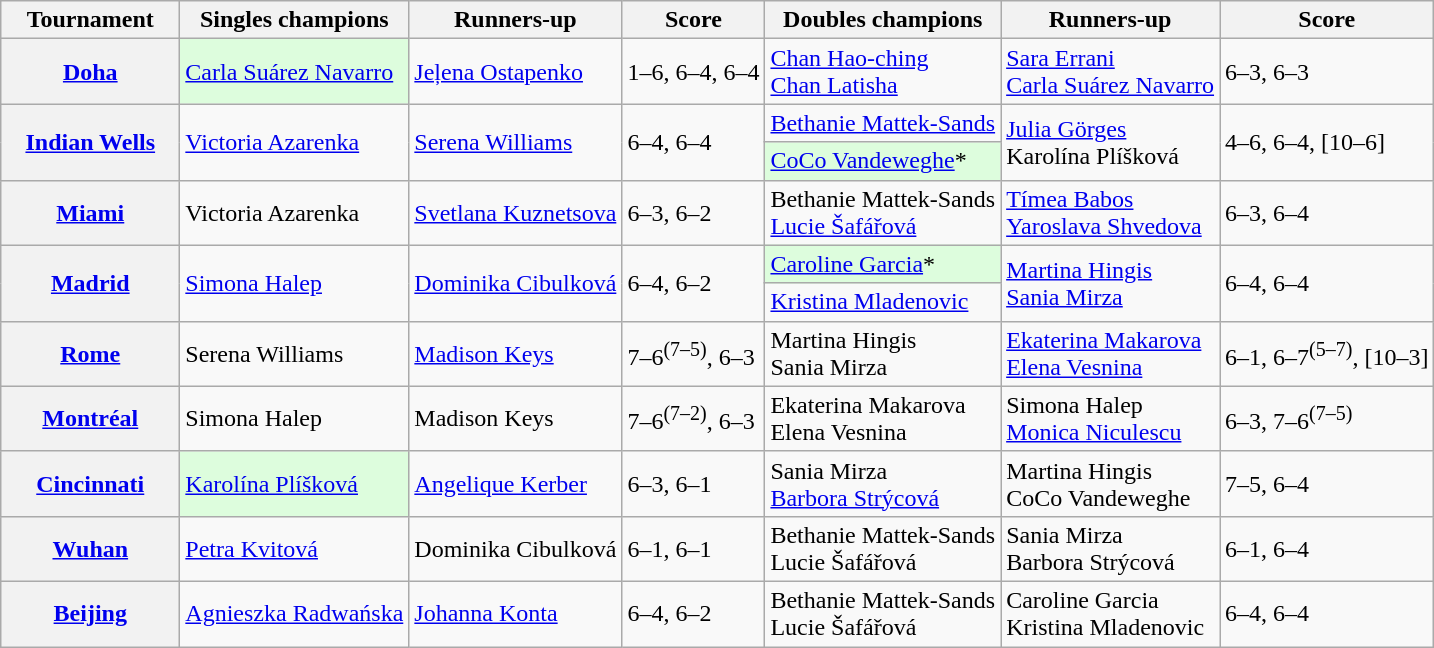<table class="wikitable plainrowheaders">
<tr>
<th scope="col" style="min-width:7em">Tournament</th>
<th scope="col">Singles champions</th>
<th scope="col">Runners-up</th>
<th scope="col">Score</th>
<th scope="col">Doubles champions</th>
<th scope="col">Runners-up</th>
<th scope="col">Score</th>
</tr>
<tr>
<th scope="row"><strong><a href='#'>Doha</a></strong><br></th>
<td style="background:#ddfddd"> <a href='#'>Carla Suárez Navarro</a></td>
<td> <a href='#'>Jeļena Ostapenko</a></td>
<td>1–6, 6–4, 6–4</td>
<td> <a href='#'>Chan Hao-ching</a> <br>  <a href='#'>Chan Latisha</a></td>
<td> <a href='#'>Sara Errani</a> <br>  <a href='#'>Carla Suárez Navarro</a></td>
<td>6–3, 6–3</td>
</tr>
<tr>
<th scope="row" rowspan=2><strong><a href='#'>Indian Wells</a></strong><br></th>
<td rowspan="2"> <a href='#'>Victoria Azarenka</a></td>
<td rowspan="2"> <a href='#'>Serena Williams</a></td>
<td rowspan="2">6–4, 6–4</td>
<td> <a href='#'>Bethanie Mattek-Sands</a></td>
<td rowspan="2"> <a href='#'>Julia Görges</a> <br>  Karolína Plíšková</td>
<td rowspan="2">4–6, 6–4, [10–6]</td>
</tr>
<tr>
<td style="background:#ddfddd"> <a href='#'>CoCo Vandeweghe</a>*</td>
</tr>
<tr>
<th scope="row"><strong><a href='#'>Miami</a></strong><br></th>
<td> Victoria Azarenka</td>
<td> <a href='#'>Svetlana Kuznetsova</a></td>
<td>6–3, 6–2</td>
<td> Bethanie Mattek-Sands <br>  <a href='#'>Lucie Šafářová</a></td>
<td> <a href='#'>Tímea Babos</a> <br>  <a href='#'>Yaroslava Shvedova</a></td>
<td>6–3, 6–4</td>
</tr>
<tr>
<th scope="row" rowspan=2><strong><a href='#'>Madrid</a></strong><br></th>
<td rowspan="2"> <a href='#'>Simona Halep</a></td>
<td rowspan="2"> <a href='#'>Dominika Cibulková</a></td>
<td rowspan="2">6–4, 6–2</td>
<td style="background:#ddfddd"> <a href='#'>Caroline Garcia</a>*</td>
<td rowspan="2"> <a href='#'>Martina Hingis</a> <br>  <a href='#'>Sania Mirza</a></td>
<td rowspan="2">6–4, 6–4</td>
</tr>
<tr>
<td> <a href='#'>Kristina Mladenovic</a></td>
</tr>
<tr>
<th scope="row"><strong><a href='#'>Rome</a></strong><br></th>
<td> Serena Williams</td>
<td> <a href='#'>Madison Keys</a></td>
<td>7–6<sup>(7–5)</sup>, 6–3</td>
<td> Martina Hingis <br>  Sania Mirza</td>
<td> <a href='#'>Ekaterina Makarova</a> <br>  <a href='#'>Elena Vesnina</a></td>
<td>6–1, 6–7<sup>(5–7)</sup>, [10–3]</td>
</tr>
<tr>
<th scope="row"><strong><a href='#'>Montréal</a></strong><br></th>
<td> Simona Halep</td>
<td> Madison Keys</td>
<td>7–6<sup>(7–2)</sup>, 6–3</td>
<td> Ekaterina Makarova <br>  Elena Vesnina</td>
<td> Simona Halep <br>  <a href='#'>Monica Niculescu</a></td>
<td>6–3, 7–6<sup>(7–5)</sup></td>
</tr>
<tr>
<th scope="row"><strong><a href='#'>Cincinnati</a></strong><br></th>
<td style="background:#ddfddd"> <a href='#'>Karolína Plíšková</a></td>
<td> <a href='#'>Angelique Kerber</a></td>
<td>6–3, 6–1</td>
<td> Sania Mirza <br>  <a href='#'>Barbora Strýcová</a></td>
<td> Martina Hingis <br>  CoCo Vandeweghe</td>
<td>7–5, 6–4</td>
</tr>
<tr>
<th scope="row"><strong><a href='#'>Wuhan</a></strong><br></th>
<td> <a href='#'>Petra Kvitová</a></td>
<td> Dominika Cibulková</td>
<td>6–1, 6–1</td>
<td> Bethanie Mattek-Sands <br>  Lucie Šafářová</td>
<td> Sania Mirza <br>  Barbora Strýcová</td>
<td>6–1, 6–4</td>
</tr>
<tr>
<th scope="row"><strong><a href='#'>Beijing</a></strong><br></th>
<td> <a href='#'>Agnieszka Radwańska</a></td>
<td> <a href='#'>Johanna Konta</a></td>
<td>6–4, 6–2</td>
<td> Bethanie Mattek-Sands <br>  Lucie Šafářová</td>
<td> Caroline Garcia <br>  Kristina Mladenovic</td>
<td>6–4, 6–4</td>
</tr>
</table>
